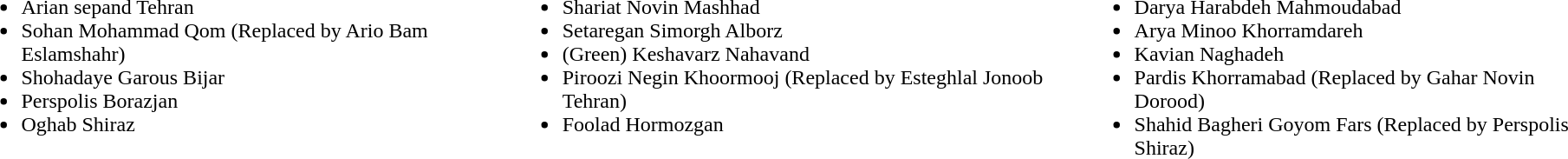<table>
<tr style="vertical-align: top;">
<td><br><ul><li>Arian sepand Tehran</li><li>Sohan Mohammad Qom (Replaced by Ario Bam Eslamshahr)</li><li>Shohadaye Garous Bijar</li><li>Perspolis Borazjan</li><li>Oghab Shiraz</li></ul></td>
<td><br><ul><li>Shariat Novin Mashhad</li><li>Setaregan Simorgh Alborz</li><li>(Green) Keshavarz Nahavand</li><li>Piroozi Negin Khoormooj (Replaced by Esteghlal Jonoob Tehran)</li><li>Foolad Hormozgan</li></ul></td>
<td><br><ul><li>Darya Harabdeh Mahmoudabad</li><li>Arya Minoo Khorramdareh</li><li>Kavian Naghadeh</li><li>Pardis Khorramabad (Replaced by Gahar Novin Dorood)</li><li>Shahid Bagheri Goyom Fars (Replaced by Perspolis Shiraz)</li></ul></td>
</tr>
</table>
